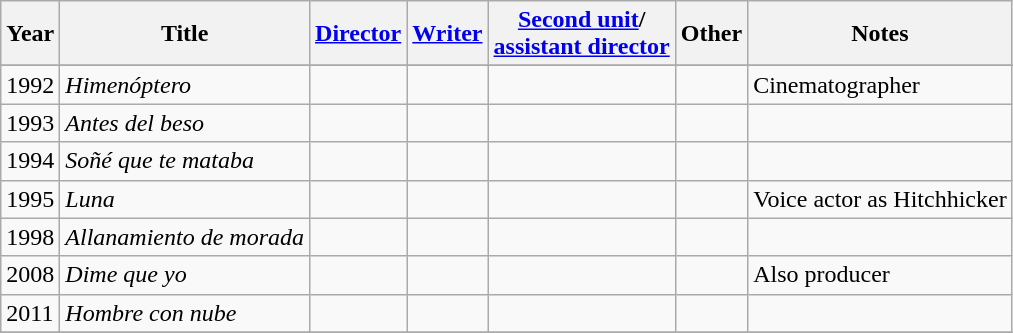<table class="wikitable">
<tr>
<th>Year</th>
<th>Title</th>
<th><a href='#'>Director</a></th>
<th><a href='#'>Writer</a></th>
<th><a href='#'>Second unit</a>/<br><a href='#'>assistant director</a></th>
<th>Other</th>
<th>Notes</th>
</tr>
<tr>
</tr>
<tr>
<td>1992</td>
<td><em>Himenóptero</em></td>
<td></td>
<td></td>
<td></td>
<td></td>
<td>Cinematographer</td>
</tr>
<tr>
<td>1993</td>
<td><em>Antes del beso</em></td>
<td></td>
<td></td>
<td></td>
<td></td>
<td></td>
</tr>
<tr>
<td>1994</td>
<td><em>Soñé que te mataba</em></td>
<td></td>
<td></td>
<td></td>
<td></td>
<td></td>
</tr>
<tr>
<td>1995</td>
<td><em>Luna</em></td>
<td></td>
<td></td>
<td></td>
<td></td>
<td>Voice actor as Hitchhicker</td>
</tr>
<tr>
<td>1998</td>
<td><em>Allanamiento de morada</em></td>
<td></td>
<td></td>
<td></td>
<td></td>
<td></td>
</tr>
<tr>
<td>2008</td>
<td><em>Dime que yo</em></td>
<td></td>
<td></td>
<td></td>
<td></td>
<td>Also producer</td>
</tr>
<tr>
<td>2011</td>
<td><em>Hombre con nube</em></td>
<td></td>
<td></td>
<td></td>
<td></td>
<td></td>
</tr>
<tr>
</tr>
</table>
